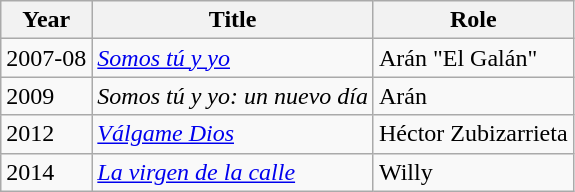<table class="wikitable sortable">
<tr>
<th>Year</th>
<th>Title</th>
<th>Role</th>
</tr>
<tr>
<td>2007-08</td>
<td><em><a href='#'>Somos tú y yo</a></em></td>
<td>Arán "El Galán"</td>
</tr>
<tr>
<td>2009</td>
<td><em>Somos tú y yo: un nuevo día</em></td>
<td>Arán</td>
</tr>
<tr>
<td>2012</td>
<td><em><a href='#'>Válgame Dios</a></em></td>
<td>Héctor Zubizarrieta</td>
</tr>
<tr>
<td>2014</td>
<td><em><a href='#'>La virgen de la calle</a></em></td>
<td>Willy</td>
</tr>
</table>
